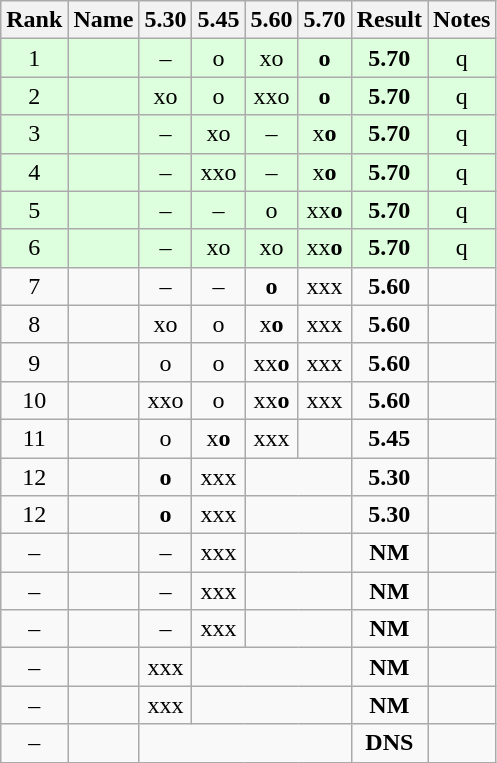<table class="wikitable">
<tr>
<th>Rank</th>
<th>Name</th>
<th>5.30</th>
<th>5.45</th>
<th>5.60</th>
<th>5.70</th>
<th>Result</th>
<th>Notes</th>
</tr>
<tr align="center" style="background:#ddffdd;">
<td>1</td>
<td align="left"></td>
<td>–</td>
<td>o</td>
<td>xo</td>
<td><strong>o</strong></td>
<td><strong>5.70</strong></td>
<td>q</td>
</tr>
<tr align="center" style="background:#ddffdd;">
<td>2</td>
<td align="left"></td>
<td>xo</td>
<td>o</td>
<td>xxo</td>
<td><strong>o</strong></td>
<td><strong>5.70</strong></td>
<td>q</td>
</tr>
<tr align="center" style="background:#ddffdd;">
<td>3</td>
<td align="left"></td>
<td>–</td>
<td>xo</td>
<td>–</td>
<td>x<strong>o</strong></td>
<td><strong>5.70</strong></td>
<td>q</td>
</tr>
<tr align="center" style="background:#ddffdd;">
<td>4</td>
<td align="left"></td>
<td>–</td>
<td>xxo</td>
<td>–</td>
<td>x<strong>o</strong></td>
<td><strong>5.70</strong></td>
<td>q</td>
</tr>
<tr align="center" style="background:#ddffdd;">
<td>5</td>
<td align="left"></td>
<td>–</td>
<td>–</td>
<td>o</td>
<td>xx<strong>o</strong></td>
<td><strong>5.70</strong></td>
<td>q</td>
</tr>
<tr align="center" style="background:#ddffdd;">
<td>6</td>
<td align="left"></td>
<td>–</td>
<td>xo</td>
<td>xo</td>
<td>xx<strong>o</strong></td>
<td><strong>5.70</strong></td>
<td>q</td>
</tr>
<tr align="center">
<td>7</td>
<td align="left"></td>
<td>–</td>
<td>–</td>
<td><strong>o</strong></td>
<td>xxx</td>
<td><strong>5.60</strong></td>
<td></td>
</tr>
<tr align="center">
<td>8</td>
<td align="left"></td>
<td>xo</td>
<td>o</td>
<td>x<strong>o</strong></td>
<td>xxx</td>
<td><strong>5.60</strong></td>
<td></td>
</tr>
<tr align="center">
<td>9</td>
<td align="left"></td>
<td>o</td>
<td>o</td>
<td>xx<strong>o</strong></td>
<td>xxx</td>
<td><strong>5.60</strong></td>
<td></td>
</tr>
<tr align="center">
<td>10</td>
<td align="left"></td>
<td>xxo</td>
<td>o</td>
<td>xx<strong>o</strong></td>
<td>xxx</td>
<td><strong>5.60</strong></td>
<td></td>
</tr>
<tr align="center">
<td>11</td>
<td align="left"></td>
<td>o</td>
<td>x<strong>o</strong></td>
<td>xxx</td>
<td colspan=1></td>
<td><strong>5.45</strong></td>
<td></td>
</tr>
<tr align="center">
<td>12</td>
<td align="left"></td>
<td><strong>o</strong></td>
<td>xxx</td>
<td colspan=2></td>
<td><strong>5.30</strong></td>
<td></td>
</tr>
<tr align="center">
<td>12</td>
<td align="left"></td>
<td><strong>o</strong></td>
<td>xxx</td>
<td colspan=2></td>
<td><strong>5.30</strong></td>
<td></td>
</tr>
<tr align="center">
<td>–</td>
<td align="left"></td>
<td>–</td>
<td>xxx</td>
<td colspan=2></td>
<td><strong>NM</strong></td>
<td></td>
</tr>
<tr align="center">
<td>–</td>
<td align="left"></td>
<td>–</td>
<td>xxx</td>
<td colspan=2></td>
<td><strong>NM</strong></td>
<td></td>
</tr>
<tr align="center">
<td>–</td>
<td align="left"></td>
<td>–</td>
<td>xxx</td>
<td colspan=2></td>
<td><strong>NM</strong></td>
<td></td>
</tr>
<tr align="center">
<td>–</td>
<td align="left"></td>
<td>xxx</td>
<td colspan=3></td>
<td><strong>NM</strong></td>
<td></td>
</tr>
<tr align="center">
<td>–</td>
<td align="left"></td>
<td>xxx</td>
<td colspan=3></td>
<td><strong>NM</strong></td>
<td></td>
</tr>
<tr align="center">
<td>–</td>
<td align="left"></td>
<td colspan=4></td>
<td><strong>DNS</strong></td>
<td></td>
</tr>
</table>
